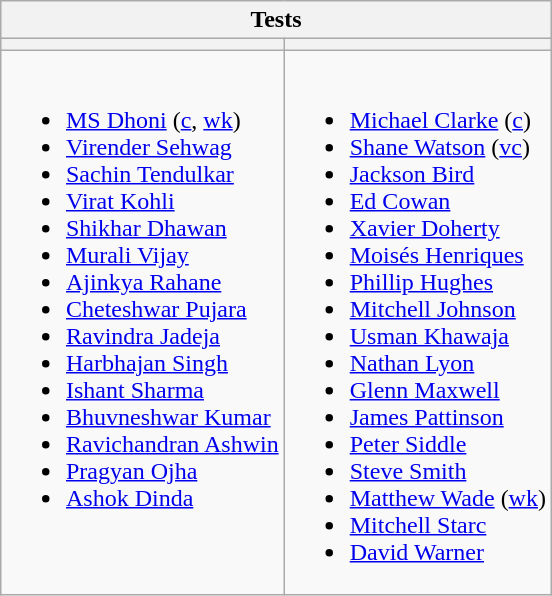<table class="wikitable" style="margin:0 auto">
<tr>
<th colspan="2">Tests</th>
</tr>
<tr>
<th></th>
<th></th>
</tr>
<tr style="vertical-align:top">
<td><br><ul><li><a href='#'>MS Dhoni</a> (<a href='#'>c</a>, <a href='#'>wk</a>)</li><li><a href='#'>Virender Sehwag</a></li><li><a href='#'>Sachin Tendulkar</a></li><li><a href='#'>Virat Kohli</a></li><li><a href='#'>Shikhar Dhawan</a></li><li><a href='#'>Murali Vijay</a></li><li><a href='#'>Ajinkya Rahane</a></li><li><a href='#'>Cheteshwar Pujara</a></li><li><a href='#'>Ravindra Jadeja</a></li><li><a href='#'>Harbhajan Singh</a></li><li><a href='#'>Ishant Sharma</a></li><li><a href='#'>Bhuvneshwar Kumar</a></li><li><a href='#'>Ravichandran Ashwin</a></li><li><a href='#'>Pragyan Ojha</a></li><li><a href='#'>Ashok Dinda</a></li></ul></td>
<td><br><ul><li><a href='#'>Michael Clarke</a> (<a href='#'>c</a>)</li><li><a href='#'>Shane Watson</a> (<a href='#'>vc</a>)</li><li><a href='#'>Jackson Bird</a></li><li><a href='#'>Ed Cowan</a></li><li><a href='#'>Xavier Doherty</a></li><li><a href='#'>Moisés Henriques</a></li><li><a href='#'>Phillip Hughes</a></li><li><a href='#'>Mitchell Johnson</a></li><li><a href='#'>Usman Khawaja</a></li><li><a href='#'>Nathan Lyon</a></li><li><a href='#'>Glenn Maxwell</a></li><li><a href='#'>James Pattinson</a></li><li><a href='#'>Peter Siddle</a></li><li><a href='#'>Steve Smith</a></li><li><a href='#'>Matthew Wade</a> (<a href='#'>wk</a>)</li><li><a href='#'>Mitchell Starc</a></li><li><a href='#'>David Warner</a></li></ul></td>
</tr>
</table>
